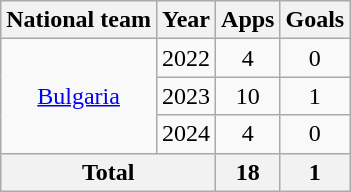<table class="wikitable" style="text-align:center">
<tr>
<th>National team</th>
<th>Year</th>
<th>Apps</th>
<th>Goals</th>
</tr>
<tr>
<td rowspan="3"><a href='#'>Bulgaria</a></td>
<td>2022</td>
<td>4</td>
<td>0</td>
</tr>
<tr>
<td>2023</td>
<td>10</td>
<td>1</td>
</tr>
<tr>
<td>2024</td>
<td>4</td>
<td>0</td>
</tr>
<tr>
<th colspan="2">Total</th>
<th>18</th>
<th>1</th>
</tr>
</table>
